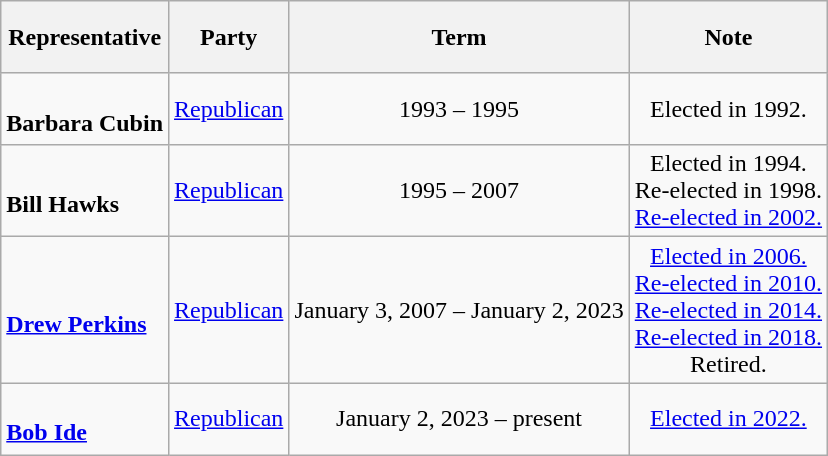<table class=wikitable style="text-align:center">
<tr style="height:3em">
<th>Representative</th>
<th>Party</th>
<th>Term</th>
<th>Note</th>
</tr>
<tr style="height:3em">
<td align="left"><br><strong>Barbara Cubin</strong></td>
<td><a href='#'>Republican</a></td>
<td>1993 – 1995</td>
<td>Elected in 1992.</td>
</tr>
<tr style="height:3em">
<td align="left"><br><strong>Bill Hawks</strong></td>
<td><a href='#'>Republican</a></td>
<td>1995 – 2007</td>
<td>Elected in 1994.<br>Re-elected in 1998.<br><a href='#'>Re-elected in 2002.</a></td>
</tr>
<tr style="height:3em">
<td align="left"><br><strong><a href='#'>Drew Perkins</a></strong></td>
<td><a href='#'>Republican</a></td>
<td>January 3, 2007 – January 2, 2023</td>
<td><a href='#'>Elected in 2006.</a><br><a href='#'>Re-elected in 2010.</a><br><a href='#'>Re-elected in 2014.</a><br><a href='#'>Re-elected in 2018.</a><br>Retired.</td>
</tr>
<tr style="height:3em">
<td align="left"><br><strong><a href='#'>Bob Ide</a></strong></td>
<td><a href='#'>Republican</a></td>
<td>January 2, 2023 – present</td>
<td><a href='#'>Elected in 2022.</a></td>
</tr>
</table>
